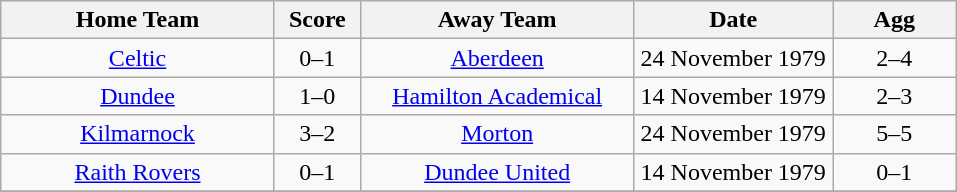<table class="wikitable" style="text-align:center;">
<tr>
<th width=175>Home Team</th>
<th width=50>Score</th>
<th width=175>Away Team</th>
<th width= 125>Date</th>
<th width= 75>Agg</th>
</tr>
<tr>
<td><a href='#'>Celtic</a></td>
<td>0–1</td>
<td><a href='#'>Aberdeen</a></td>
<td>24 November 1979</td>
<td>2–4</td>
</tr>
<tr>
<td><a href='#'>Dundee</a></td>
<td>1–0</td>
<td><a href='#'>Hamilton Academical</a></td>
<td>14 November 1979</td>
<td>2–3</td>
</tr>
<tr>
<td><a href='#'>Kilmarnock</a></td>
<td>3–2</td>
<td><a href='#'>Morton</a></td>
<td>24 November 1979</td>
<td>5–5</td>
</tr>
<tr>
<td><a href='#'>Raith Rovers</a></td>
<td>0–1</td>
<td><a href='#'>Dundee United</a></td>
<td>14 November 1979</td>
<td>0–1</td>
</tr>
<tr>
</tr>
</table>
